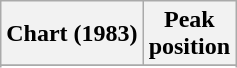<table class="wikitable sortable plainrowheaders" style="text-align:center">
<tr>
<th>Chart (1983)</th>
<th>Peak<br>position</th>
</tr>
<tr>
</tr>
<tr>
</tr>
<tr>
</tr>
<tr>
</tr>
<tr>
</tr>
<tr>
</tr>
<tr>
</tr>
</table>
